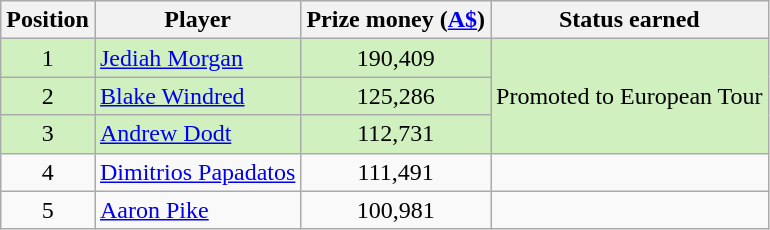<table class="wikitable">
<tr>
<th>Position</th>
<th>Player</th>
<th>Prize money (<a href='#'>A$</a>)</th>
<th>Status earned</th>
</tr>
<tr style="background:#D0F0C0;">
<td align=center>1</td>
<td> <a href='#'>Jediah Morgan</a></td>
<td align=center>190,409</td>
<td rowspan=3>Promoted to European Tour</td>
</tr>
<tr style="background:#D0F0C0;">
<td align=center>2</td>
<td> <a href='#'>Blake Windred</a></td>
<td align=center>125,286</td>
</tr>
<tr style="background:#D0F0C0;">
<td align=center>3</td>
<td> <a href='#'>Andrew Dodt</a></td>
<td align=center>112,731</td>
</tr>
<tr>
<td align=center>4</td>
<td> <a href='#'>Dimitrios Papadatos</a></td>
<td align=center>111,491</td>
<td></td>
</tr>
<tr>
<td align=center>5</td>
<td> <a href='#'>Aaron Pike</a></td>
<td align=center>100,981</td>
<td></td>
</tr>
</table>
